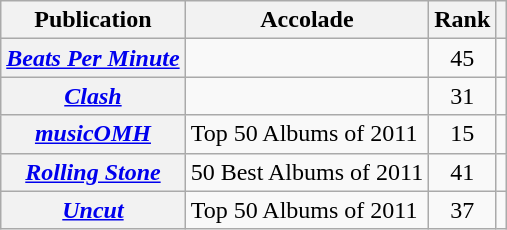<table class="wikitable sortable plainrowheaders">
<tr>
<th scope="col">Publication</th>
<th scope="col">Accolade</th>
<th scope="col">Rank</th>
<th scope="col" class="unsortable"></th>
</tr>
<tr>
<th scope="row"><em><a href='#'>Beats Per Minute</a></em></th>
<td></td>
<td align="center">45</td>
<td align="center"></td>
</tr>
<tr>
<th scope="row"><em><a href='#'>Clash</a></em></th>
<td></td>
<td align="center">31</td>
<td align="center"></td>
</tr>
<tr>
<th scope="row"><em><a href='#'>musicOMH</a></em></th>
<td>Top 50 Albums of 2011</td>
<td align="center">15</td>
<td align="center"></td>
</tr>
<tr>
<th scope="row"><em><a href='#'>Rolling Stone</a></em></th>
<td>50 Best Albums of 2011</td>
<td align="center">41</td>
<td align="center"></td>
</tr>
<tr>
<th scope="row"><em><a href='#'>Uncut</a></em></th>
<td>Top 50 Albums of 2011</td>
<td align="center">37</td>
<td align="center"></td>
</tr>
</table>
